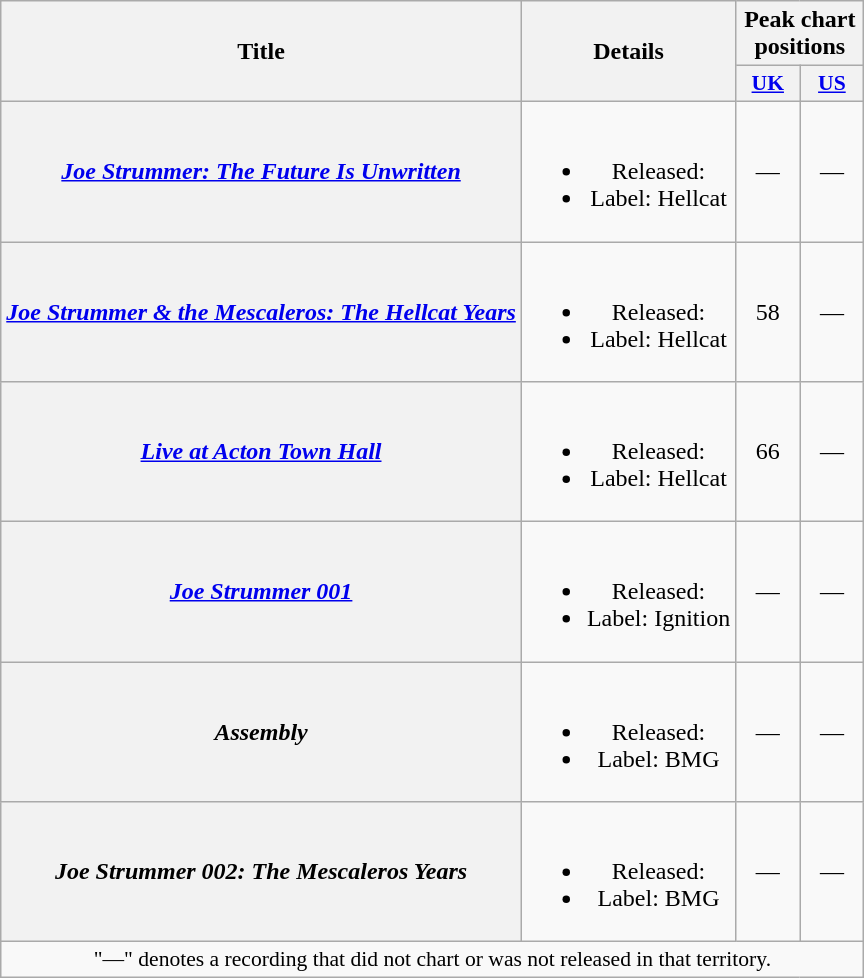<table class="wikitable plainrowheaders" style="text-align:center;">
<tr>
<th scope="col" rowspan="2">Title</th>
<th scope="col" rowspan="2">Details</th>
<th scope="col" colspan="2">Peak chart positions</th>
</tr>
<tr>
<th scope="col" style="width:2.5em;font-size:90%;"><a href='#'>UK</a><br></th>
<th scope="col" style="width:2.5em;font-size:90%;"><a href='#'>US</a><br></th>
</tr>
<tr>
<th scope="row"><em><a href='#'>Joe Strummer: The Future Is Unwritten</a></em></th>
<td><br><ul><li>Released: </li><li>Label: Hellcat</li></ul></td>
<td>—</td>
<td>—</td>
</tr>
<tr>
<th scope="row"><em><a href='#'>Joe Strummer & the Mescaleros: The Hellcat Years</a></em></th>
<td><br><ul><li>Released: </li><li>Label: Hellcat</li></ul></td>
<td>58</td>
<td>—</td>
</tr>
<tr>
<th scope="row"><em><a href='#'>Live at Acton Town Hall</a></em></th>
<td><br><ul><li>Released: </li><li>Label: Hellcat</li></ul></td>
<td>66</td>
<td>—</td>
</tr>
<tr>
<th scope="row"><em><a href='#'>Joe Strummer 001</a></em></th>
<td><br><ul><li>Released: </li><li>Label: Ignition</li></ul></td>
<td>—</td>
<td>—</td>
</tr>
<tr>
<th scope="row"><em>Assembly</em></th>
<td><br><ul><li>Released: </li><li>Label: BMG</li></ul></td>
<td>—</td>
<td>—</td>
</tr>
<tr>
<th scope="row"><em>Joe Strummer 002: The Mescaleros Years</em></th>
<td><br><ul><li>Released: </li><li>Label: BMG</li></ul></td>
<td>—</td>
<td>—</td>
</tr>
<tr>
<td colspan="4" style="font-size:90%">"—" denotes a recording that did not chart or was not released in that territory.</td>
</tr>
</table>
